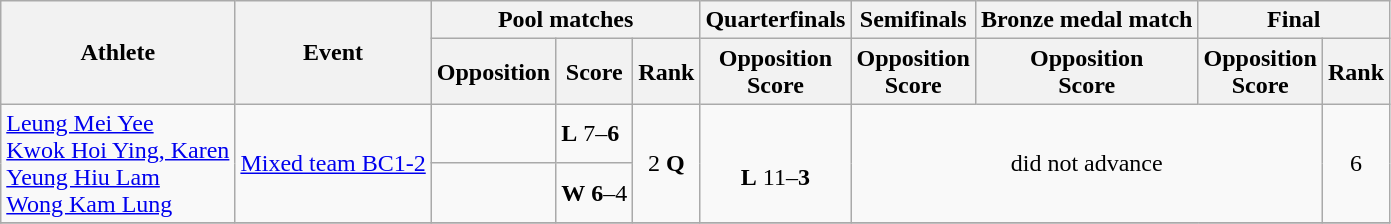<table class=wikitable>
<tr>
<th rowspan="2">Athlete</th>
<th rowspan="2">Event</th>
<th colspan="3">Pool matches</th>
<th>Quarterfinals</th>
<th>Semifinals</th>
<th>Bronze medal match</th>
<th colspan=2>Final</th>
</tr>
<tr>
<th>Opposition</th>
<th>Score</th>
<th>Rank</th>
<th>Opposition<br>Score</th>
<th>Opposition<br>Score</th>
<th>Opposition<br>Score</th>
<th>Opposition<br>Score</th>
<th>Rank</th>
</tr>
<tr>
<td rowspan="2"><a href='#'>Leung Mei Yee</a><br><a href='#'>Kwok Hoi Ying, Karen</a><br><a href='#'>Yeung Hiu Lam</a><br><a href='#'>Wong Kam Lung</a></td>
<td rowspan="2"><a href='#'>Mixed team BC1-2</a></td>
<td></td>
<td><strong>L</strong> 7–<strong>6</strong></td>
<td align="center" rowspan="2">2 <strong>Q</strong></td>
<td align="center" rowspan="2"><br><strong>L</strong> 11–<strong>3</strong></td>
<td align="center" rowspan="2" colspan=3>did not advance</td>
<td align="center" rowspan="2">6</td>
</tr>
<tr>
<td></td>
<td><strong>W</strong> <strong>6</strong>–4</td>
</tr>
<tr>
</tr>
</table>
